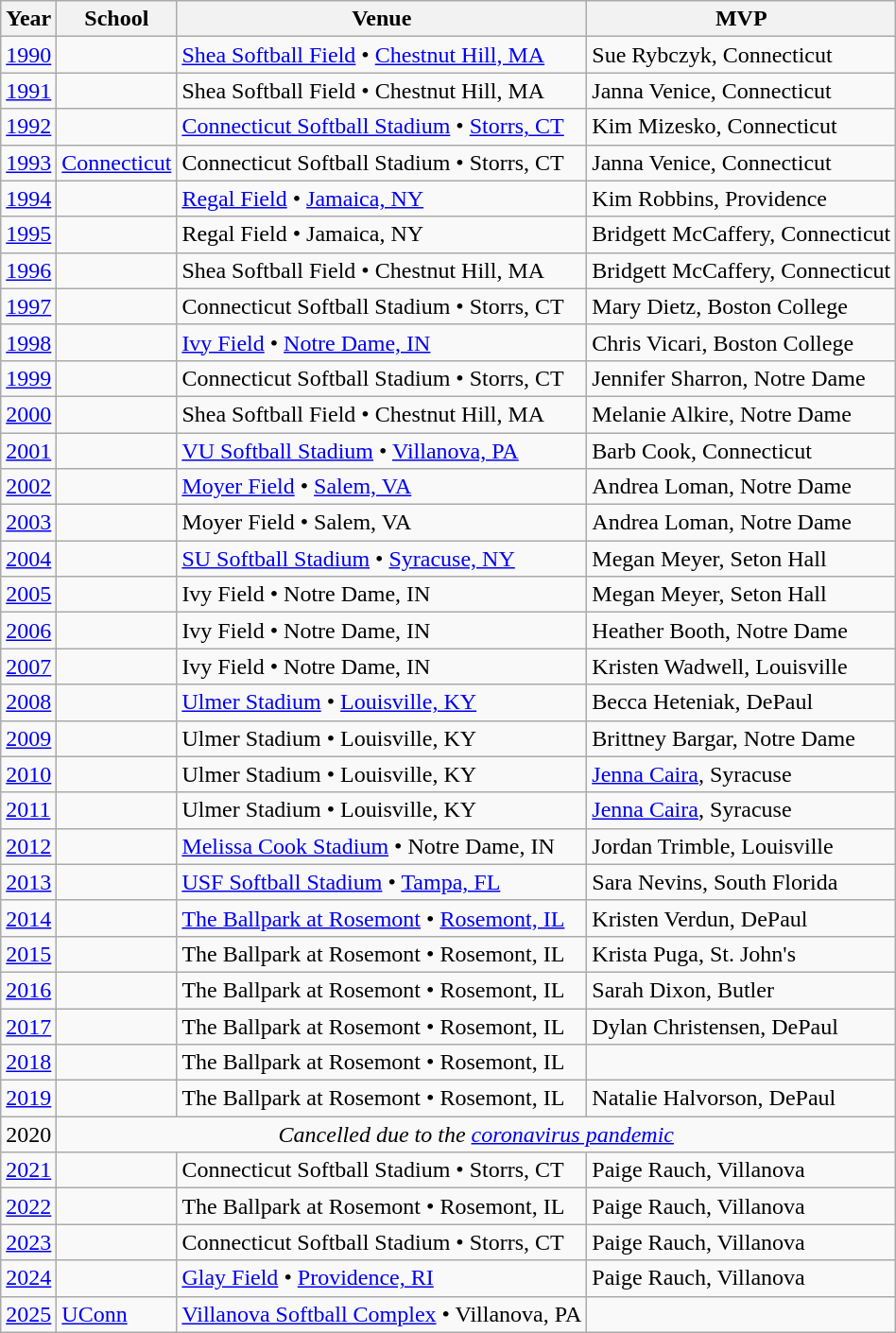<table class="wikitable">
<tr>
<th>Year</th>
<th>School</th>
<th>Venue</th>
<th>MVP</th>
</tr>
<tr>
<td><a href='#'>1990</a></td>
<td></td>
<td><a href='#'>Shea Softball Field</a> • <a href='#'>Chestnut Hill, MA</a></td>
<td>Sue Rybczyk, Connecticut</td>
</tr>
<tr>
<td><a href='#'>1991</a></td>
<td></td>
<td>Shea Softball Field • Chestnut Hill, MA</td>
<td>Janna Venice, Connecticut</td>
</tr>
<tr>
<td><a href='#'>1992</a></td>
<td></td>
<td><a href='#'>Connecticut Softball Stadium</a> • <a href='#'>Storrs, CT</a></td>
<td>Kim Mizesko, Connecticut</td>
</tr>
<tr>
<td><a href='#'>1993</a></td>
<td><a href='#'>Connecticut</a></td>
<td>Connecticut Softball Stadium • Storrs, CT</td>
<td>Janna Venice, Connecticut</td>
</tr>
<tr>
<td><a href='#'>1994</a></td>
<td></td>
<td><a href='#'>Regal Field</a> • <a href='#'>Jamaica, NY</a></td>
<td>Kim Robbins, Providence</td>
</tr>
<tr>
<td><a href='#'>1995</a></td>
<td></td>
<td>Regal Field • Jamaica, NY</td>
<td>Bridgett McCaffery, Connecticut</td>
</tr>
<tr>
<td><a href='#'>1996</a></td>
<td></td>
<td>Shea Softball Field • Chestnut Hill, MA</td>
<td>Bridgett McCaffery, Connecticut</td>
</tr>
<tr>
<td><a href='#'>1997</a></td>
<td></td>
<td>Connecticut Softball Stadium • Storrs, CT</td>
<td>Mary Dietz, Boston College</td>
</tr>
<tr>
<td><a href='#'>1998</a></td>
<td></td>
<td><a href='#'>Ivy Field</a> • <a href='#'>Notre Dame, IN</a></td>
<td>Chris Vicari, Boston College</td>
</tr>
<tr>
<td><a href='#'>1999</a></td>
<td></td>
<td>Connecticut Softball Stadium • Storrs, CT</td>
<td>Jennifer Sharron, Notre Dame</td>
</tr>
<tr>
<td><a href='#'>2000</a></td>
<td></td>
<td>Shea Softball Field • Chestnut Hill, MA</td>
<td>Melanie Alkire, Notre Dame</td>
</tr>
<tr>
<td><a href='#'>2001</a></td>
<td></td>
<td><a href='#'>VU Softball Stadium</a> • <a href='#'>Villanova, PA</a></td>
<td>Barb Cook, Connecticut</td>
</tr>
<tr>
<td><a href='#'>2002</a></td>
<td></td>
<td><a href='#'>Moyer Field</a> • <a href='#'>Salem, VA</a></td>
<td>Andrea Loman, Notre Dame</td>
</tr>
<tr>
<td><a href='#'>2003</a></td>
<td></td>
<td>Moyer Field • Salem, VA</td>
<td>Andrea Loman, Notre Dame</td>
</tr>
<tr>
<td><a href='#'>2004</a></td>
<td></td>
<td><a href='#'>SU Softball Stadium</a> • <a href='#'>Syracuse, NY</a></td>
<td>Megan Meyer, Seton Hall</td>
</tr>
<tr>
<td><a href='#'>2005</a></td>
<td></td>
<td>Ivy Field • Notre Dame, IN</td>
<td>Megan Meyer, Seton Hall</td>
</tr>
<tr>
<td><a href='#'>2006</a></td>
<td></td>
<td>Ivy Field • Notre Dame, IN</td>
<td>Heather Booth, Notre Dame</td>
</tr>
<tr>
<td><a href='#'>2007</a></td>
<td></td>
<td>Ivy Field • Notre Dame, IN</td>
<td>Kristen Wadwell, Louisville</td>
</tr>
<tr>
<td><a href='#'>2008</a></td>
<td></td>
<td><a href='#'>Ulmer Stadium</a> • <a href='#'>Louisville, KY</a></td>
<td>Becca Heteniak, DePaul</td>
</tr>
<tr>
<td><a href='#'>2009</a></td>
<td></td>
<td>Ulmer Stadium • Louisville, KY</td>
<td>Brittney Bargar, Notre Dame</td>
</tr>
<tr>
<td><a href='#'>2010</a></td>
<td></td>
<td>Ulmer Stadium • Louisville, KY</td>
<td><a href='#'>Jenna Caira</a>, Syracuse</td>
</tr>
<tr>
<td><a href='#'>2011</a></td>
<td></td>
<td>Ulmer Stadium • Louisville, KY</td>
<td><a href='#'>Jenna Caira</a>, Syracuse</td>
</tr>
<tr>
<td><a href='#'>2012</a></td>
<td></td>
<td><a href='#'>Melissa Cook Stadium</a> • Notre Dame, IN</td>
<td>Jordan Trimble, Louisville</td>
</tr>
<tr>
<td><a href='#'>2013</a></td>
<td></td>
<td><a href='#'>USF Softball Stadium</a> • <a href='#'>Tampa, FL</a></td>
<td>Sara Nevins, South Florida</td>
</tr>
<tr>
<td><a href='#'>2014</a></td>
<td></td>
<td><a href='#'>The Ballpark at Rosemont</a> • <a href='#'>Rosemont, IL</a></td>
<td>Kristen Verdun, DePaul</td>
</tr>
<tr>
<td><a href='#'>2015</a></td>
<td></td>
<td>The Ballpark at Rosemont • Rosemont, IL</td>
<td>Krista Puga, St. John's</td>
</tr>
<tr>
<td><a href='#'>2016</a></td>
<td></td>
<td>The Ballpark at Rosemont • Rosemont, IL</td>
<td>Sarah Dixon, Butler</td>
</tr>
<tr>
<td><a href='#'>2017</a></td>
<td></td>
<td>The Ballpark at Rosemont • Rosemont, IL</td>
<td>Dylan Christensen, DePaul</td>
</tr>
<tr>
<td><a href='#'>2018</a></td>
<td></td>
<td>The Ballpark at Rosemont • Rosemont, IL</td>
<td></td>
</tr>
<tr>
<td><a href='#'>2019</a></td>
<td></td>
<td>The Ballpark at Rosemont • Rosemont, IL</td>
<td>Natalie Halvorson, DePaul</td>
</tr>
<tr>
<td>2020</td>
<td colspan=3 align=center><em>Cancelled due to the <a href='#'>coronavirus pandemic</a></em></td>
</tr>
<tr>
<td><a href='#'>2021</a></td>
<td></td>
<td>Connecticut Softball Stadium • Storrs, CT</td>
<td>Paige Rauch, Villanova</td>
</tr>
<tr>
<td><a href='#'>2022</a></td>
<td></td>
<td>The Ballpark at Rosemont • Rosemont, IL</td>
<td>Paige Rauch, Villanova</td>
</tr>
<tr>
<td><a href='#'>2023</a></td>
<td></td>
<td>Connecticut Softball Stadium • Storrs, CT</td>
<td>Paige Rauch, Villanova</td>
</tr>
<tr>
<td><a href='#'>2024</a></td>
<td></td>
<td><a href='#'>Glay Field</a> • <a href='#'>Providence, RI</a></td>
<td>Paige Rauch, Villanova</td>
</tr>
<tr>
<td><a href='#'>2025</a></td>
<td><a href='#'>UConn</a></td>
<td><a href='#'>Villanova Softball Complex</a> • Villanova, PA</td>
<td></td>
</tr>
</table>
